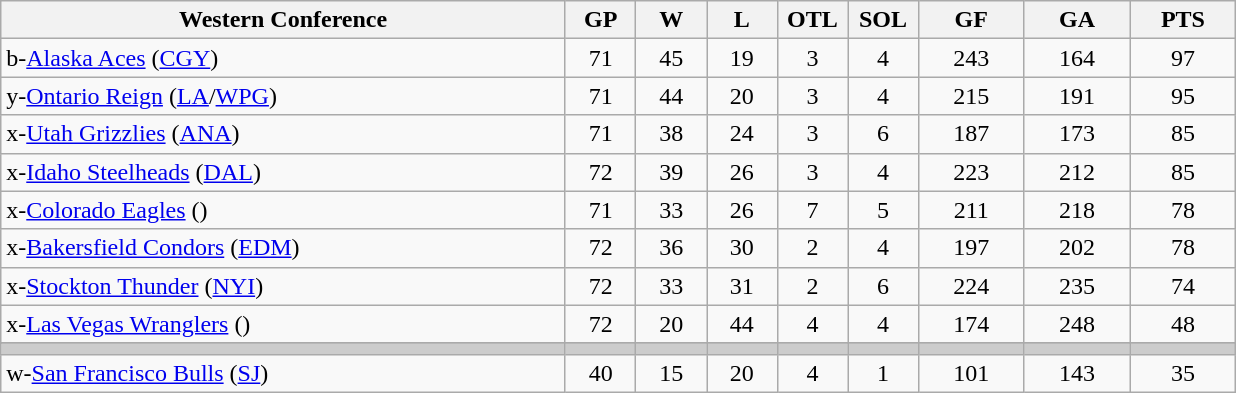<table class="wikitable">
<tr>
<th width="40%">Western Conference</th>
<th width="5%">GP</th>
<th width="5%">W</th>
<th width="5%">L</th>
<th width="5%">OTL</th>
<th width="5%">SOL</th>
<th width="7.5%">GF</th>
<th width="7.5%">GA</th>
<th width="7.5%">PTS</th>
</tr>
<tr align=center>
<td align=left>b-<a href='#'>Alaska Aces</a> (<a href='#'>CGY</a>)</td>
<td>71</td>
<td>45</td>
<td>19</td>
<td>3</td>
<td>4</td>
<td>243</td>
<td>164</td>
<td>97</td>
</tr>
<tr align=center>
<td align=left>y-<a href='#'>Ontario Reign</a> (<a href='#'>LA</a>/<a href='#'>WPG</a>)</td>
<td>71</td>
<td>44</td>
<td>20</td>
<td>3</td>
<td>4</td>
<td>215</td>
<td>191</td>
<td>95</td>
</tr>
<tr align=center>
<td align=left>x-<a href='#'>Utah Grizzlies</a> (<a href='#'>ANA</a>)</td>
<td>71</td>
<td>38</td>
<td>24</td>
<td>3</td>
<td>6</td>
<td>187</td>
<td>173</td>
<td>85</td>
</tr>
<tr align=center>
<td align=left>x-<a href='#'>Idaho Steelheads</a> (<a href='#'>DAL</a>)</td>
<td>72</td>
<td>39</td>
<td>26</td>
<td>3</td>
<td>4</td>
<td>223</td>
<td>212</td>
<td>85</td>
</tr>
<tr align=center>
<td align=left>x-<a href='#'>Colorado Eagles</a> ()</td>
<td>71</td>
<td>33</td>
<td>26</td>
<td>7</td>
<td>5</td>
<td>211</td>
<td>218</td>
<td>78</td>
</tr>
<tr align=center>
<td align=left>x-<a href='#'>Bakersfield Condors</a> (<a href='#'>EDM</a>)</td>
<td>72</td>
<td>36</td>
<td>30</td>
<td>2</td>
<td>4</td>
<td>197</td>
<td>202</td>
<td>78</td>
</tr>
<tr align=center>
<td align=left>x-<a href='#'>Stockton Thunder</a> (<a href='#'>NYI</a>)</td>
<td>72</td>
<td>33</td>
<td>31</td>
<td>2</td>
<td>6</td>
<td>224</td>
<td>235</td>
<td>74</td>
</tr>
<tr align=center>
<td align=left>x-<a href='#'>Las Vegas Wranglers</a> ()</td>
<td>72</td>
<td>20</td>
<td>44</td>
<td>4</td>
<td>4</td>
<td>174</td>
<td>248</td>
<td>48</td>
</tr>
<tr>
</tr>
<tr bgcolor="#cccccc">
<td></td>
<td></td>
<td></td>
<td></td>
<td></td>
<td></td>
<td></td>
<td></td>
<td></td>
</tr>
<tr align=center>
<td align=left>w-<a href='#'>San Francisco Bulls</a> (<a href='#'>SJ</a>)</td>
<td>40</td>
<td>15</td>
<td>20</td>
<td>4</td>
<td>1</td>
<td>101</td>
<td>143</td>
<td>35</td>
</tr>
</table>
